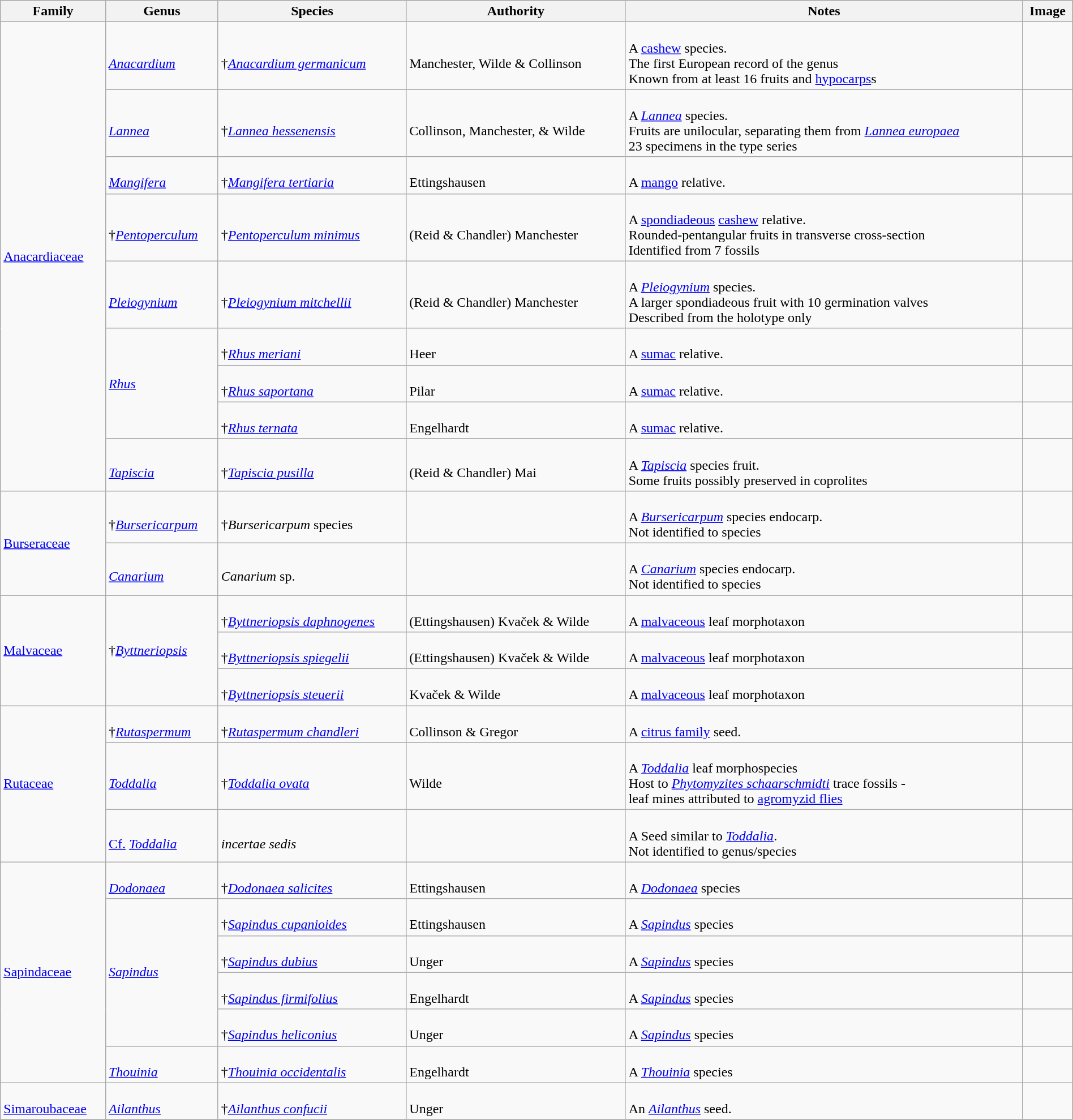<table class="wikitable" align="center" width="100%">
<tr>
<th>Family</th>
<th>Genus</th>
<th>Species</th>
<th>Authority</th>
<th>Notes</th>
<th>Image</th>
</tr>
<tr>
<td rowspan=9><a href='#'>Anacardiaceae</a></td>
<td><br><em><a href='#'>Anacardium</a></em></td>
<td><br>†<em><a href='#'>Anacardium germanicum</a></em></td>
<td><br>Manchester, Wilde & Collinson</td>
<td><br>A <a href='#'>cashew</a> species.<br>The first European record of the genus<br>Known from at least 16 fruits and <a href='#'>hypocarps</a>s</td>
<td></td>
</tr>
<tr>
<td><br><em><a href='#'>Lannea</a></em></td>
<td><br>†<em><a href='#'>Lannea hessenensis</a></em></td>
<td><br>Collinson, Manchester, & Wilde</td>
<td><br>A <em><a href='#'>Lannea</a></em> species.<br>Fruits are unilocular, separating them from <em><a href='#'>Lannea europaea</a></em><br> 23 specimens in the type series</td>
<td></td>
</tr>
<tr>
<td><br><em><a href='#'>Mangifera</a></em></td>
<td><br>†<em><a href='#'>Mangifera tertiaria</a></em></td>
<td><br>Ettingshausen</td>
<td><br>A <a href='#'>mango</a> relative.</td>
<td></td>
</tr>
<tr>
<td><br>†<em><a href='#'>Pentoperculum</a></em></td>
<td><br>†<em><a href='#'>Pentoperculum minimus</a></em></td>
<td><br>(Reid & Chandler) Manchester</td>
<td><br>A <a href='#'>spondiadeous</a> <a href='#'>cashew</a> relative.<br>Rounded-pentangular fruits in transverse cross-section<br> Identified from 7 fossils</td>
<td></td>
</tr>
<tr>
<td><br><em><a href='#'>Pleiogynium</a></em></td>
<td><br>†<em><a href='#'>Pleiogynium mitchellii</a></em></td>
<td><br>(Reid & Chandler) Manchester</td>
<td><br>A <em><a href='#'>Pleiogynium</a></em> species.<br>A larger spondiadeous fruit with 10 germination valves<br>Described from the holotype only</td>
<td></td>
</tr>
<tr>
<td rowspan=3><em><a href='#'>Rhus</a></em></td>
<td><br>†<em><a href='#'>Rhus meriani</a></em></td>
<td><br>Heer</td>
<td><br>A <a href='#'>sumac</a> relative.</td>
<td></td>
</tr>
<tr>
<td><br>†<em><a href='#'>Rhus saportana</a></em></td>
<td><br>Pilar</td>
<td><br>A <a href='#'>sumac</a> relative.</td>
<td></td>
</tr>
<tr>
<td><br>†<em><a href='#'>Rhus ternata</a></em></td>
<td><br>Engelhardt</td>
<td><br>A <a href='#'>sumac</a> relative.</td>
<td></td>
</tr>
<tr>
<td><br><em><a href='#'>Tapiscia</a></em></td>
<td><br>†<em><a href='#'>Tapiscia pusilla</a></em></td>
<td><br>(Reid & Chandler) Mai</td>
<td><br>A <em><a href='#'>Tapiscia</a></em> species fruit.<br>Some fruits possibly preserved in coprolites</td>
<td></td>
</tr>
<tr>
<td rowspan=2><a href='#'>Burseraceae</a></td>
<td><br>†<em><a href='#'>Bursericarpum</a></em></td>
<td><br>†<em>Bursericarpum</em> species</td>
<td></td>
<td><br>A <em><a href='#'>Bursericarpum</a></em> species endocarp.<br> Not identified to species</td>
<td></td>
</tr>
<tr>
<td><br><em><a href='#'>Canarium</a></em></td>
<td><br><em>Canarium</em> sp.</td>
<td></td>
<td><br>A <em><a href='#'>Canarium</a></em> species endocarp.<br> Not identified to species</td>
<td></td>
</tr>
<tr>
<td rowspan=3><a href='#'>Malvaceae</a></td>
<td rowspan=3>†<em><a href='#'>Byttneriopsis</a></em></td>
<td><br>†<em><a href='#'>Byttneriopsis daphnogenes</a></em></td>
<td><br>(Ettingshausen) Kvaček & Wilde</td>
<td><br>A <a href='#'>malvaceous</a> leaf morphotaxon</td>
<td></td>
</tr>
<tr>
<td><br>†<em><a href='#'>Byttneriopsis spiegelii</a></em></td>
<td><br>(Ettingshausen) Kvaček & Wilde</td>
<td><br>A <a href='#'>malvaceous</a> leaf morphotaxon</td>
<td></td>
</tr>
<tr>
<td><br>†<em><a href='#'>Byttneriopsis steuerii</a></em></td>
<td><br>Kvaček & Wilde</td>
<td><br>A <a href='#'>malvaceous</a> leaf morphotaxon</td>
<td></td>
</tr>
<tr>
<td rowspan=3><a href='#'>Rutaceae</a></td>
<td><br>†<em><a href='#'>Rutaspermum</a></em></td>
<td><br>†<em><a href='#'>Rutaspermum chandleri</a></em></td>
<td><br>Collinson & Gregor</td>
<td><br>A <a href='#'>citrus family</a> seed.</td>
<td></td>
</tr>
<tr>
<td><br><em><a href='#'>Toddalia</a></em></td>
<td><br>†<em><a href='#'>Toddalia ovata</a></em></td>
<td><br>Wilde</td>
<td><br>A <em><a href='#'>Toddalia</a></em> leaf morphospecies<br> Host to <em><a href='#'>Phytomyzites schaarschmidti</a></em> trace fossils -<br>leaf mines attributed to <a href='#'>agromyzid flies</a></td>
<td></td>
</tr>
<tr>
<td><br><a href='#'>Cf.</a> <em><a href='#'>Toddalia</a></em></td>
<td><br><em>incertae sedis</em></td>
<td></td>
<td><br>A Seed similar to <em><a href='#'>Toddalia</a></em>.<br> Not identified to genus/species</td>
<td></td>
</tr>
<tr>
<td rowspan=6><a href='#'>Sapindaceae</a></td>
<td><br><em><a href='#'>Dodonaea</a></em></td>
<td><br>†<em><a href='#'>Dodonaea salicites</a></em></td>
<td><br>Ettingshausen</td>
<td><br>A <em><a href='#'>Dodonaea</a></em> species</td>
<td></td>
</tr>
<tr>
<td rowspan=4><em><a href='#'>Sapindus</a></em></td>
<td><br>†<em><a href='#'>Sapindus cupanioides</a></em></td>
<td><br>Ettingshausen</td>
<td><br>A <em><a href='#'>Sapindus</a></em> species</td>
<td></td>
</tr>
<tr>
<td><br>†<em><a href='#'>Sapindus dubius</a></em></td>
<td><br>Unger</td>
<td><br>A <em><a href='#'>Sapindus</a></em> species</td>
<td></td>
</tr>
<tr>
<td><br>†<em><a href='#'>Sapindus firmifolius</a></em></td>
<td><br>Engelhardt</td>
<td><br>A <em><a href='#'>Sapindus</a></em> species</td>
<td></td>
</tr>
<tr>
<td><br>†<em><a href='#'>Sapindus heliconius</a></em></td>
<td><br>Unger</td>
<td><br>A <em><a href='#'>Sapindus</a></em> species</td>
<td></td>
</tr>
<tr>
<td><br><em><a href='#'>Thouinia</a></em></td>
<td><br>†<em><a href='#'>Thouinia occidentalis</a></em></td>
<td><br>Engelhardt</td>
<td><br>A <em><a href='#'>Thouinia</a></em> species</td>
<td></td>
</tr>
<tr>
<td><br><a href='#'>Simaroubaceae</a></td>
<td><br><em><a href='#'>Ailanthus</a></em></td>
<td><br>†<em><a href='#'>Ailanthus confucii</a></em></td>
<td><br>Unger</td>
<td><br>An <em><a href='#'>Ailanthus</a></em> seed.</td>
<td></td>
</tr>
<tr>
</tr>
</table>
